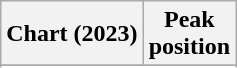<table class="wikitable plainrowheaders">
<tr>
<th scope="col">Chart (2023)</th>
<th scope="col">Peak<br>position</th>
</tr>
<tr>
</tr>
<tr>
</tr>
</table>
